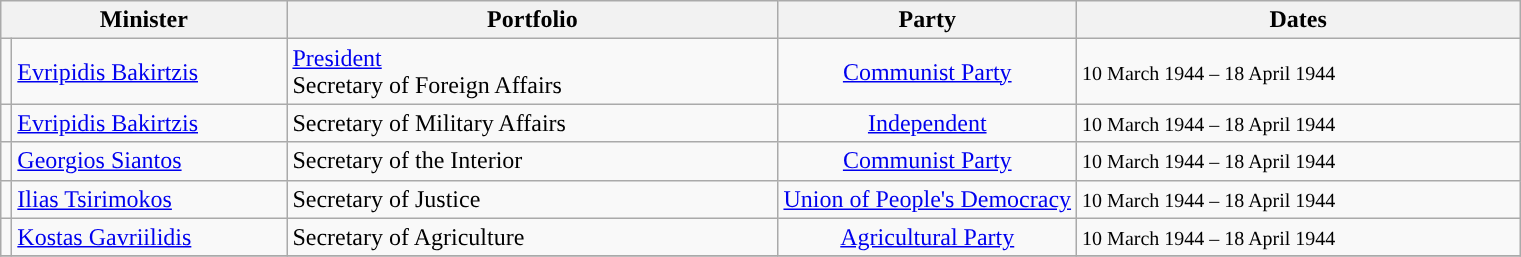<table class="wikitable">
<tr>
<th colspan="2">Minister</th>
<th>Portfolio</th>
<th>Party</th>
<th>Dates</th>
</tr>
<tr>
<td style="background: "></td>
<td style="width:11em;"><a href='#'>Evripidis Bakirtzis</a></td>
<td style="width:20em;"><a href='#'>President</a><br>Secretary of Foreign Affairs</td>
<td style="text-align:center"><a href='#'>Communist Party</a></td>
<td style="width:18em;"><small>10 March 1944 – 18 April 1944</small></td>
</tr>
<tr>
<td style="background: "></td>
<td style="width:11em;"><a href='#'>Evripidis Bakirtzis</a></td>
<td style="width:20em;">Secretary of Military Affairs</td>
<td style="text-align:center"><a href='#'>Independent</a></td>
<td style="width:18em;"><small>10 March 1944 – 18 April 1944</small></td>
</tr>
<tr>
<td style="background: "></td>
<td style="width:11em;"><a href='#'>Georgios Siantos</a></td>
<td style="width:20em;">Secretary of the Interior</td>
<td style="text-align:center"><a href='#'>Communist Party</a></td>
<td style="width:18em;"><small>10 March 1944 – 18 April 1944</small></td>
</tr>
<tr>
<td style="background: "></td>
<td style="width:11em;"><a href='#'>Ilias Tsirimokos</a></td>
<td style="width:20em;">Secretary of Justice</td>
<td style="text-align:center"><a href='#'>Union of People's Democracy</a></td>
<td style="width:18em;"><small>10 March 1944 – 18 April 1944</small></td>
</tr>
<tr>
<td style="background: "></td>
<td style="width:11em;"><a href='#'>Kostas Gavriilidis</a></td>
<td style="width:20em;">Secretary of Agriculture</td>
<td style="text-align:center"><a href='#'>Agricultural Party</a></td>
<td style="width:18em;"><small>10 March 1944 – 18 April 1944</small></td>
</tr>
<tr>
</tr>
</table>
